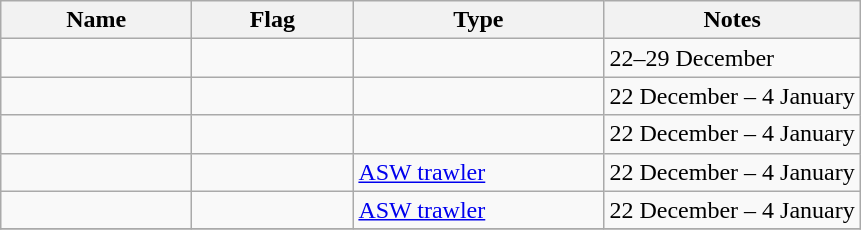<table class="wikitable sortable">
<tr>
<th scope="col" width="120px">Name</th>
<th scope="col" width="100px">Flag</th>
<th scope="col" width="160px">Type</th>
<th>Notes</th>
</tr>
<tr>
<td align="left"></td>
<td align="left"></td>
<td align="left"></td>
<td align="left">22–29 December</td>
</tr>
<tr>
<td align="left"></td>
<td align="left"></td>
<td align="left"></td>
<td align="left">22 December – 4 January</td>
</tr>
<tr>
<td align="left"></td>
<td align="left"></td>
<td align="left"></td>
<td align="left">22 December – 4 January</td>
</tr>
<tr>
<td align="left"></td>
<td align="left"></td>
<td align="left"><a href='#'>ASW trawler</a></td>
<td align="left">22 December – 4 January</td>
</tr>
<tr>
<td align="left"></td>
<td align="left"></td>
<td align="left"><a href='#'>ASW trawler</a></td>
<td align="left">22 December – 4 January</td>
</tr>
<tr>
</tr>
</table>
